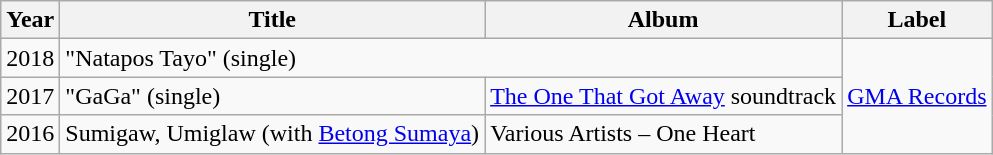<table class="wikitable">
<tr>
<th>Year</th>
<th>Title</th>
<th>Album</th>
<th>Label</th>
</tr>
<tr>
<td>2018</td>
<td colspan="2">"Natapos Tayo" (single)</td>
<td rowspan="3"><a href='#'>GMA Records</a></td>
</tr>
<tr>
<td>2017</td>
<td>"GaGa" (single)</td>
<td><a href='#'>The One That Got Away</a> soundtrack</td>
</tr>
<tr>
<td>2016</td>
<td>Sumigaw, Umiglaw (with <a href='#'>Betong Sumaya</a>)</td>
<td>Various Artists – One Heart</td>
</tr>
</table>
